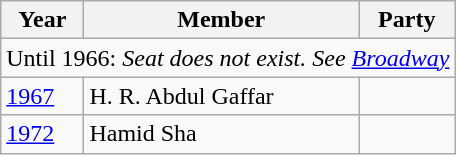<table class="wikitable sortable">
<tr>
<th>Year</th>
<th>Member</th>
<th colspan=2>Party</th>
</tr>
<tr>
<td colspan=4 align=center>Until 1966: <em>Seat does not exist. See <a href='#'>Broadway</a></em></td>
</tr>
<tr>
<td><a href='#'>1967</a></td>
<td>H. R. Abdul Gaffar</td>
<td></td>
</tr>
<tr>
<td><a href='#'>1972</a></td>
<td>Hamid Sha</td>
<td></td>
</tr>
</table>
